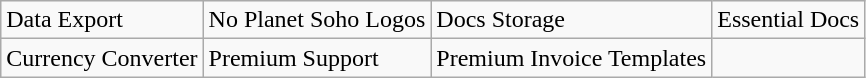<table class="wikitable">
<tr>
<td>Data Export</td>
<td>No Planet Soho Logos</td>
<td>Docs Storage</td>
<td>Essential Docs</td>
</tr>
<tr>
<td>Currency Converter</td>
<td>Premium Support</td>
<td>Premium Invoice Templates</td>
<td></td>
</tr>
</table>
